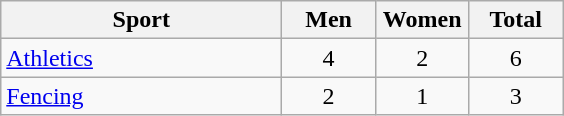<table class="wikitable sortable" style="text-align:center;">
<tr>
<th width="180">Sport</th>
<th width="55">Men</th>
<th width="55">Women</th>
<th width="55">Total</th>
</tr>
<tr>
<td align="left"><a href='#'>Athletics</a></td>
<td>4</td>
<td>2</td>
<td>6</td>
</tr>
<tr>
<td align="left"><a href='#'>Fencing</a></td>
<td>2</td>
<td>1</td>
<td>3</td>
</tr>
</table>
